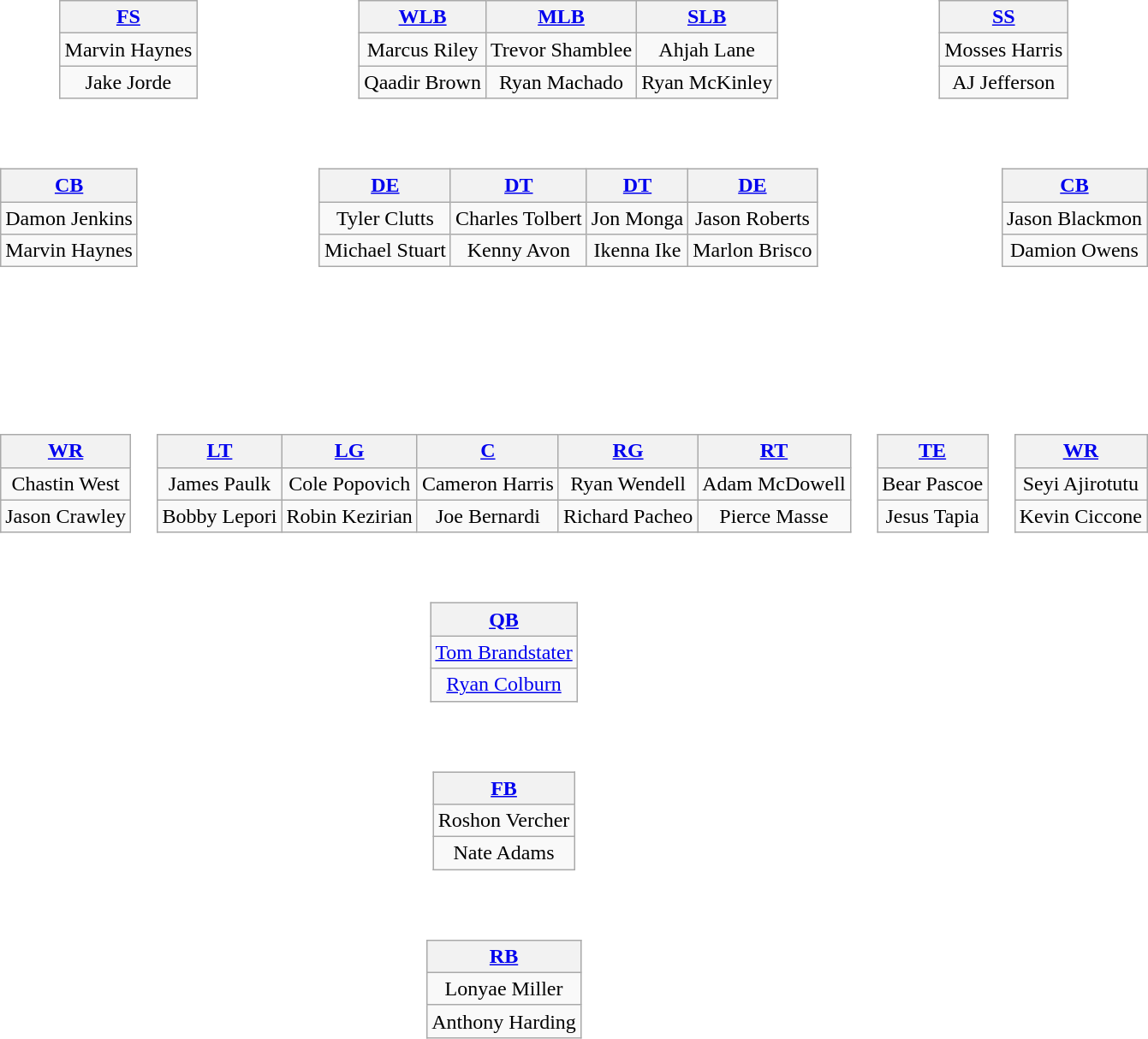<table>
<tr>
<td align="center"><br><table style="width:100%">
<tr>
<td align="right"><br><table class="wikitable" style="text-align:center">
<tr>
<th><a href='#'>FS</a></th>
</tr>
<tr>
<td>Marvin Haynes</td>
</tr>
<tr>
<td>Jake Jorde</td>
</tr>
</table>
</td>
<td align="center"><br><table class="wikitable" style="text-align:center">
<tr>
<th><a href='#'>WLB</a></th>
<th><a href='#'>MLB</a></th>
<th><a href='#'>SLB</a></th>
</tr>
<tr>
<td>Marcus Riley</td>
<td>Trevor Shamblee</td>
<td>Ahjah Lane</td>
</tr>
<tr>
<td>Qaadir Brown</td>
<td>Ryan Machado</td>
<td>Ryan McKinley</td>
</tr>
</table>
</td>
<td align="left"><br><table class="wikitable" style="text-align:center">
<tr>
<th><a href='#'>SS</a></th>
</tr>
<tr>
<td>Mosses Harris</td>
</tr>
<tr>
<td>AJ Jefferson</td>
</tr>
</table>
</td>
</tr>
<tr>
<td align="left"><br><table class="wikitable" style="text-align:center">
<tr>
<th><a href='#'>CB</a></th>
</tr>
<tr>
<td>Damon Jenkins</td>
</tr>
<tr>
<td>Marvin Haynes</td>
</tr>
</table>
</td>
<td align="center"><br><table class="wikitable" style="text-align:center">
<tr>
<th><a href='#'>DE</a></th>
<th><a href='#'>DT</a></th>
<th><a href='#'>DT</a></th>
<th><a href='#'>DE</a></th>
</tr>
<tr>
<td>Tyler Clutts</td>
<td>Charles Tolbert</td>
<td>Jon Monga</td>
<td>Jason Roberts</td>
</tr>
<tr>
<td>Michael Stuart</td>
<td>Kenny Avon</td>
<td>Ikenna Ike</td>
<td>Marlon Brisco</td>
</tr>
</table>
</td>
<td align="right"><br><table class="wikitable" style="text-align:center">
<tr>
<th><a href='#'>CB</a></th>
</tr>
<tr>
<td>Jason Blackmon</td>
</tr>
<tr>
<td>Damion Owens</td>
</tr>
</table>
</td>
</tr>
</table>
</td>
</tr>
<tr>
<td style="height:3em"></td>
</tr>
<tr>
<td align="center"><br><table style="width:100%">
<tr>
<td align="left"><br><table class="wikitable" style="text-align:center">
<tr>
<th><a href='#'>WR</a></th>
</tr>
<tr>
<td>Chastin West</td>
</tr>
<tr>
<td>Jason Crawley</td>
</tr>
</table>
</td>
<td><br><table class="wikitable" style="text-align:center">
<tr>
<th><a href='#'>LT</a></th>
<th><a href='#'>LG</a></th>
<th><a href='#'>C</a></th>
<th><a href='#'>RG</a></th>
<th><a href='#'>RT</a></th>
</tr>
<tr>
<td>James Paulk</td>
<td>Cole Popovich</td>
<td>Cameron Harris</td>
<td>Ryan Wendell</td>
<td>Adam McDowell</td>
</tr>
<tr>
<td>Bobby Lepori</td>
<td>Robin Kezirian</td>
<td>Joe Bernardi</td>
<td>Richard Pacheo</td>
<td>Pierce Masse</td>
</tr>
</table>
</td>
<td><br><table class="wikitable" style="text-align:center">
<tr>
<th><a href='#'>TE</a></th>
</tr>
<tr>
<td>Bear Pascoe</td>
</tr>
<tr>
<td>Jesus Tapia</td>
</tr>
</table>
</td>
<td align="right"><br><table class="wikitable" style="text-align:center">
<tr>
<th><a href='#'>WR</a></th>
</tr>
<tr>
<td>Seyi Ajirotutu</td>
</tr>
<tr>
<td>Kevin Ciccone</td>
</tr>
</table>
</td>
</tr>
<tr>
<td></td>
<td align="center"><br><table class="wikitable" style="text-align:center">
<tr>
<th><a href='#'>QB</a></th>
</tr>
<tr>
<td><a href='#'>Tom Brandstater</a></td>
</tr>
<tr>
<td><a href='#'>Ryan Colburn</a></td>
</tr>
</table>
</td>
</tr>
<tr>
<td></td>
<td align="center"><br><table class="wikitable" style="text-align:center">
<tr>
<th><a href='#'>FB</a></th>
</tr>
<tr>
<td>Roshon Vercher</td>
</tr>
<tr>
<td>Nate Adams</td>
</tr>
</table>
</td>
</tr>
<tr>
<td></td>
<td align="center"><br><table class="wikitable" style="text-align:center">
<tr>
<th><a href='#'>RB</a></th>
</tr>
<tr>
<td>Lonyae Miller</td>
</tr>
<tr>
<td>Anthony Harding</td>
</tr>
</table>
</td>
</tr>
</table>
</td>
</tr>
</table>
